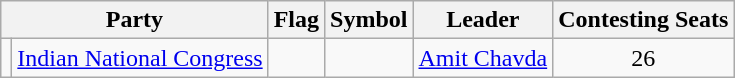<table class="wikitable " style="text-align:center">
<tr>
<th colspan="2">Party</th>
<th>Flag</th>
<th>Symbol</th>
<th>Leader</th>
<th>Contesting Seats</th>
</tr>
<tr>
<td></td>
<td><a href='#'>Indian National Congress</a></td>
<td></td>
<td></td>
<td><a href='#'>Amit Chavda</a></td>
<td>26</td>
</tr>
</table>
